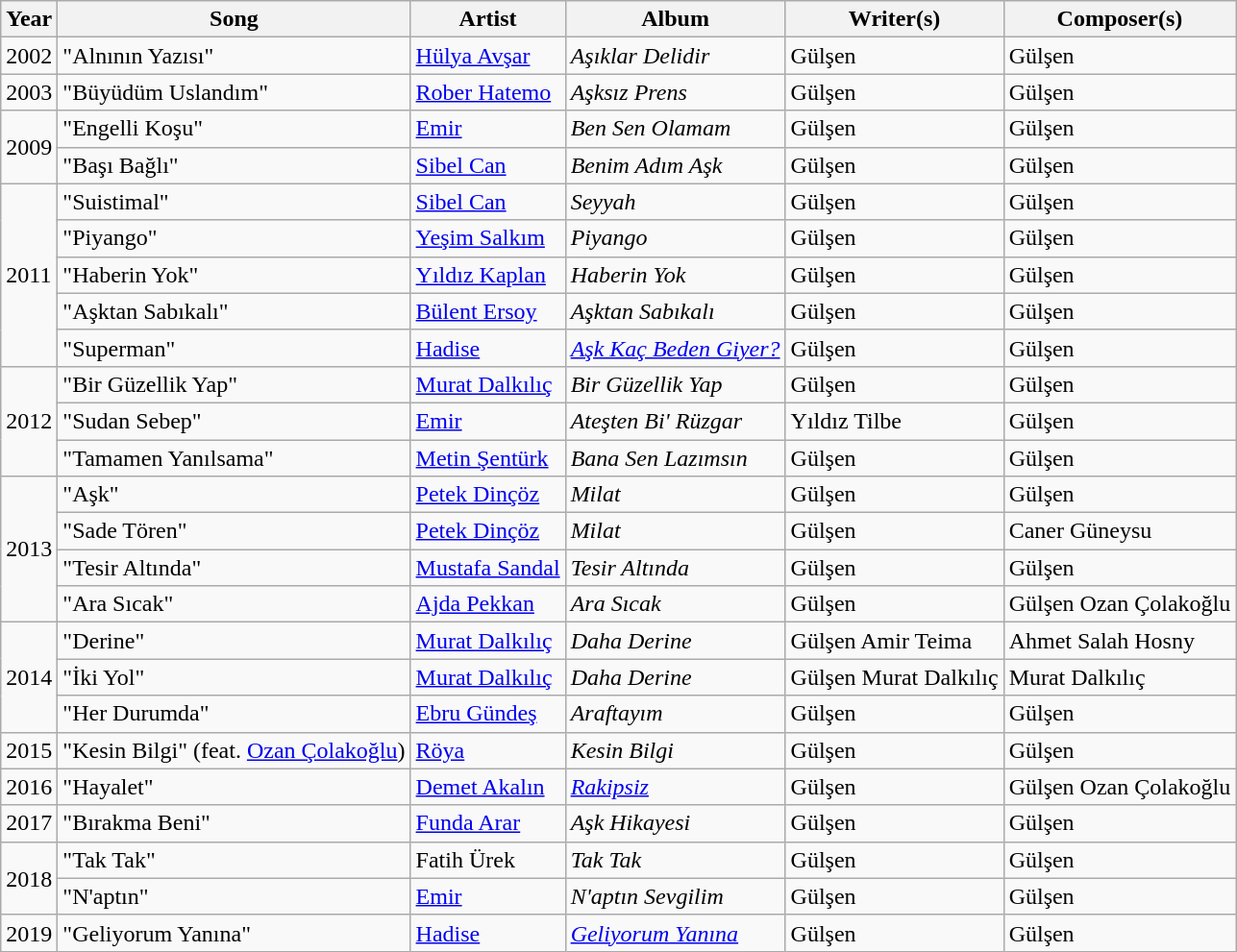<table class="wikitable">
<tr>
<th>Year</th>
<th>Song</th>
<th>Artist</th>
<th>Album</th>
<th>Writer(s)</th>
<th>Composer(s)</th>
</tr>
<tr>
<td rowspan="1">2002</td>
<td>"Alnının Yazısı"</td>
<td><a href='#'>Hülya Avşar</a></td>
<td><em>Aşıklar Delidir</em></td>
<td>Gülşen</td>
<td>Gülşen</td>
</tr>
<tr>
<td rowspan="1">2003</td>
<td>"Büyüdüm Uslandım"</td>
<td><a href='#'>Rober Hatemo</a></td>
<td><em>Aşksız Prens</em></td>
<td>Gülşen</td>
<td>Gülşen</td>
</tr>
<tr>
<td rowspan="2">2009</td>
<td>"Engelli Koşu"</td>
<td><a href='#'>Emir</a></td>
<td><em>Ben Sen Olamam</em></td>
<td>Gülşen</td>
<td>Gülşen</td>
</tr>
<tr>
<td>"Başı Bağlı"</td>
<td><a href='#'>Sibel Can</a></td>
<td><em>Benim Adım Aşk</em></td>
<td>Gülşen</td>
<td>Gülşen</td>
</tr>
<tr>
<td rowspan="5">2011</td>
<td>"Suistimal"</td>
<td><a href='#'>Sibel Can</a></td>
<td><em>Seyyah</em></td>
<td>Gülşen</td>
<td>Gülşen</td>
</tr>
<tr>
<td>"Piyango"</td>
<td><a href='#'>Yeşim Salkım</a></td>
<td><em>Piyango</em></td>
<td>Gülşen</td>
<td>Gülşen</td>
</tr>
<tr>
<td>"Haberin Yok"</td>
<td><a href='#'>Yıldız Kaplan</a></td>
<td><em>Haberin Yok</em></td>
<td>Gülşen</td>
<td>Gülşen</td>
</tr>
<tr>
<td>"Aşktan Sabıkalı"</td>
<td><a href='#'>Bülent Ersoy</a></td>
<td><em>Aşktan Sabıkalı</em></td>
<td>Gülşen</td>
<td>Gülşen</td>
</tr>
<tr>
<td>"Superman"</td>
<td><a href='#'>Hadise</a></td>
<td><em><a href='#'>Aşk Kaç Beden Giyer?</a></em></td>
<td>Gülşen</td>
<td>Gülşen</td>
</tr>
<tr>
<td rowspan="3">2012</td>
<td>"Bir Güzellik Yap"</td>
<td><a href='#'>Murat Dalkılıç</a></td>
<td><em>Bir Güzellik Yap</em></td>
<td>Gülşen</td>
<td>Gülşen</td>
</tr>
<tr>
<td>"Sudan Sebep"</td>
<td><a href='#'>Emir</a></td>
<td><em>Ateşten Bi' Rüzgar</em></td>
<td>Yıldız Tilbe</td>
<td>Gülşen</td>
</tr>
<tr>
<td>"Tamamen Yanılsama"</td>
<td><a href='#'>Metin Şentürk</a></td>
<td><em>Bana Sen Lazımsın</em></td>
<td>Gülşen</td>
<td>Gülşen</td>
</tr>
<tr>
<td rowspan="4">2013</td>
<td>"Aşk"</td>
<td><a href='#'>Petek Dinçöz</a></td>
<td><em>Milat</em></td>
<td>Gülşen</td>
<td>Gülşen</td>
</tr>
<tr>
<td>"Sade Tören"</td>
<td><a href='#'>Petek Dinçöz</a></td>
<td><em>Milat</em></td>
<td>Gülşen</td>
<td>Caner Güneysu</td>
</tr>
<tr>
<td>"Tesir Altında"</td>
<td><a href='#'>Mustafa Sandal</a></td>
<td><em>Tesir Altında</em></td>
<td>Gülşen</td>
<td>Gülşen</td>
</tr>
<tr>
<td>"Ara Sıcak"</td>
<td><a href='#'>Ajda Pekkan</a></td>
<td><em>Ara Sıcak</em></td>
<td>Gülşen</td>
<td>Gülşen Ozan Çolakoğlu</td>
</tr>
<tr>
<td rowspan="3">2014</td>
<td>"Derine"</td>
<td><a href='#'>Murat Dalkılıç</a></td>
<td><em>Daha Derine</em></td>
<td>Gülşen Amir Teima</td>
<td>Ahmet Salah Hosny</td>
</tr>
<tr>
<td>"İki Yol"</td>
<td><a href='#'>Murat Dalkılıç</a></td>
<td><em>Daha Derine</em></td>
<td>Gülşen Murat Dalkılıç</td>
<td>Murat Dalkılıç</td>
</tr>
<tr>
<td>"Her Durumda"</td>
<td><a href='#'>Ebru Gündeş</a></td>
<td><em>Araftayım</em></td>
<td>Gülşen</td>
<td>Gülşen</td>
</tr>
<tr>
<td rowspan="1">2015</td>
<td>"Kesin Bilgi" (feat. <a href='#'>Ozan Çolakoğlu</a>)</td>
<td><a href='#'>Röya</a></td>
<td><em>Kesin Bilgi</em></td>
<td>Gülşen</td>
<td>Gülşen</td>
</tr>
<tr>
<td rowspan="1">2016</td>
<td>"Hayalet"</td>
<td><a href='#'>Demet Akalın</a></td>
<td><em><a href='#'>Rakipsiz</a></em></td>
<td>Gülşen</td>
<td>Gülşen Ozan Çolakoğlu</td>
</tr>
<tr>
<td>2017</td>
<td>"Bırakma Beni"</td>
<td><a href='#'>Funda Arar</a></td>
<td><em>Aşk Hikayesi</em></td>
<td>Gülşen</td>
<td>Gülşen</td>
</tr>
<tr>
<td rowspan="2">2018</td>
<td>"Tak Tak"</td>
<td>Fatih Ürek</td>
<td><em>Tak Tak</em></td>
<td>Gülşen</td>
<td>Gülşen</td>
</tr>
<tr>
<td>"N'aptın"</td>
<td><a href='#'>Emir</a></td>
<td><em>N'aptın Sevgilim</em></td>
<td>Gülşen</td>
<td>Gülşen</td>
</tr>
<tr>
<td>2019</td>
<td>"Geliyorum Yanına"</td>
<td><a href='#'>Hadise</a></td>
<td><em><a href='#'>Geliyorum Yanına</a></em></td>
<td>Gülşen</td>
<td>Gülşen</td>
</tr>
</table>
